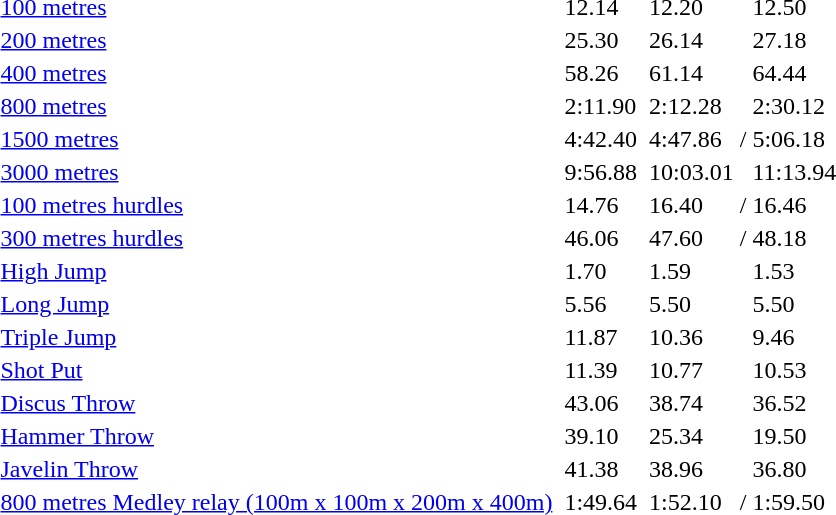<table>
<tr>
<td><a href='#'>100 metres</a></td>
<td></td>
<td>12.14</td>
<td></td>
<td>12.20</td>
<td></td>
<td>12.50</td>
</tr>
<tr>
<td><a href='#'>200 metres</a></td>
<td></td>
<td>25.30</td>
<td></td>
<td>26.14</td>
<td></td>
<td>27.18</td>
</tr>
<tr>
<td><a href='#'>400 metres</a></td>
<td></td>
<td>58.26</td>
<td></td>
<td>61.14</td>
<td></td>
<td>64.44</td>
</tr>
<tr>
<td><a href='#'>800 metres</a></td>
<td></td>
<td>2:11.90</td>
<td></td>
<td>2:12.28</td>
<td></td>
<td>2:30.12</td>
</tr>
<tr>
<td><a href='#'>1500 metres</a></td>
<td></td>
<td>4:42.40</td>
<td></td>
<td>4:47.86</td>
<td>/</td>
<td>5:06.18</td>
</tr>
<tr>
<td><a href='#'>3000 metres</a></td>
<td></td>
<td>9:56.88</td>
<td></td>
<td>10:03.01</td>
<td></td>
<td>11:13.94</td>
</tr>
<tr>
<td><a href='#'>100 metres hurdles</a></td>
<td></td>
<td>14.76</td>
<td></td>
<td>16.40</td>
<td>/</td>
<td>16.46</td>
</tr>
<tr>
<td><a href='#'>300 metres hurdles</a></td>
<td></td>
<td>46.06</td>
<td></td>
<td>47.60</td>
<td>/</td>
<td>48.18</td>
</tr>
<tr>
<td><a href='#'>High Jump</a></td>
<td></td>
<td>1.70</td>
<td></td>
<td>1.59</td>
<td></td>
<td>1.53</td>
</tr>
<tr>
<td><a href='#'>Long Jump</a></td>
<td></td>
<td>5.56</td>
<td></td>
<td>5.50</td>
<td></td>
<td>5.50</td>
</tr>
<tr>
<td><a href='#'>Triple Jump</a></td>
<td></td>
<td>11.87</td>
<td></td>
<td>10.36</td>
<td></td>
<td>9.46</td>
</tr>
<tr>
<td><a href='#'>Shot Put</a></td>
<td></td>
<td>11.39</td>
<td></td>
<td>10.77</td>
<td></td>
<td>10.53</td>
</tr>
<tr>
<td><a href='#'>Discus Throw</a></td>
<td></td>
<td>43.06</td>
<td></td>
<td>38.74</td>
<td></td>
<td>36.52</td>
</tr>
<tr>
<td><a href='#'>Hammer Throw</a></td>
<td></td>
<td>39.10</td>
<td></td>
<td>25.34</td>
<td></td>
<td>19.50</td>
</tr>
<tr>
<td><a href='#'>Javelin Throw</a></td>
<td></td>
<td>41.38</td>
<td></td>
<td>38.96</td>
<td></td>
<td>36.80</td>
</tr>
<tr>
<td><a href='#'>800 metres Medley relay (100m x 100m x 200m x 400m)</a></td>
<td></td>
<td>1:49.64</td>
<td></td>
<td>1:52.10</td>
<td>/</td>
<td>1:59.50</td>
</tr>
</table>
